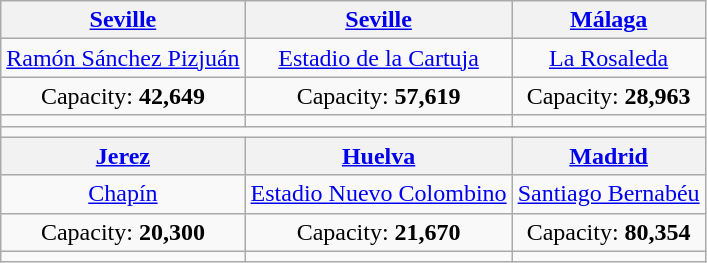<table class="wikitable" style="text-align:center">
<tr>
<th><a href='#'>Seville</a></th>
<th><a href='#'>Seville</a></th>
<th><a href='#'>Málaga</a></th>
</tr>
<tr>
<td><a href='#'>Ramón Sánchez Pizjuán</a></td>
<td><a href='#'>Estadio de la Cartuja</a></td>
<td><a href='#'>La Rosaleda</a></td>
</tr>
<tr>
<td>Capacity: <strong>42,649</strong></td>
<td>Capacity: <strong>57,619</strong></td>
<td>Capacity: <strong>28,963</strong></td>
</tr>
<tr>
<td></td>
<td></td>
<td></td>
</tr>
<tr>
<td colspan="3"></td>
</tr>
<tr>
<th><a href='#'>Jerez</a></th>
<th><a href='#'>Huelva</a></th>
<th><a href='#'>Madrid</a></th>
</tr>
<tr>
<td><a href='#'>Chapín</a></td>
<td><a href='#'>Estadio Nuevo Colombino</a></td>
<td><a href='#'>Santiago Bernabéu</a></td>
</tr>
<tr>
<td>Capacity: <strong>20,300</strong></td>
<td>Capacity: <strong>21,670</strong></td>
<td>Capacity: <strong>80,354</strong></td>
</tr>
<tr>
<td></td>
<td></td>
<td></td>
</tr>
</table>
